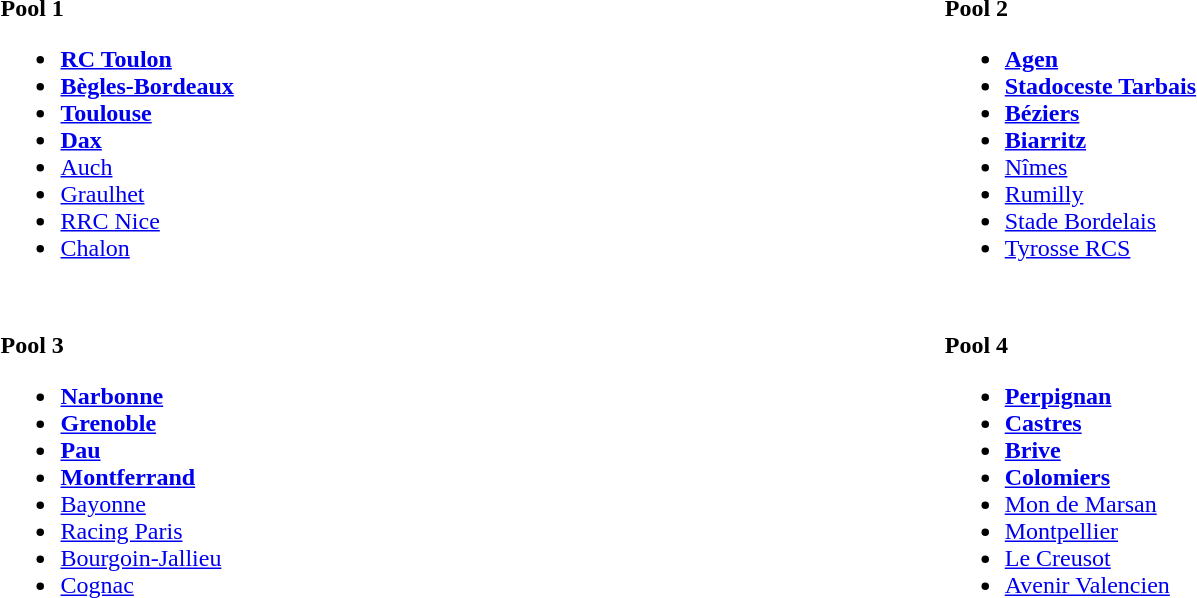<table width="100%" align="center" border="0" cellpadding="4" cellspacing="5">
<tr valign="top" align="left">
<td width="50%"><br><strong>Pool 1</strong><ul><li><strong><a href='#'>RC Toulon</a></strong></li><li><strong><a href='#'>Bègles-Bordeaux</a></strong></li><li><strong><a href='#'>Toulouse</a></strong></li><li><strong><a href='#'>Dax</a></strong></li><li><a href='#'>Auch</a></li><li><a href='#'>Graulhet</a></li><li><a href='#'>RRC Nice</a></li><li><a href='#'>Chalon</a></li></ul></td>
<td width="50%"><br><strong>Pool 2</strong><ul><li><strong><a href='#'>Agen</a></strong></li><li><strong><a href='#'>Stadoceste Tarbais</a></strong></li><li><strong><a href='#'>Béziers</a></strong></li><li><strong><a href='#'>Biarritz</a></strong></li><li><a href='#'>Nîmes</a></li><li><a href='#'>Rumilly</a></li><li><a href='#'>Stade Bordelais</a></li><li><a href='#'>Tyrosse RCS</a></li></ul></td>
</tr>
<tr valign="top" align="left">
<td width="50%"><br><strong>Pool 3</strong><ul><li><strong><a href='#'>Narbonne</a></strong></li><li><strong><a href='#'>Grenoble</a></strong></li><li><strong><a href='#'>Pau</a></strong></li><li><strong><a href='#'>Montferrand</a></strong></li><li><a href='#'>Bayonne</a></li><li><a href='#'>Racing Paris</a></li><li><a href='#'>Bourgoin-Jallieu</a></li><li><a href='#'>Cognac</a></li></ul></td>
<td width="50%"><br><strong>Pool 4</strong><ul><li><strong><a href='#'>Perpignan</a></strong></li><li><strong><a href='#'>Castres</a> </strong></li><li><strong><a href='#'>Brive</a></strong></li><li><strong><a href='#'>Colomiers</a></strong></li><li><a href='#'>Mon de Marsan</a></li><li><a href='#'>Montpellier</a></li><li><a href='#'>Le Creusot</a></li><li><a href='#'>Avenir Valencien</a></li></ul></td>
</tr>
</table>
